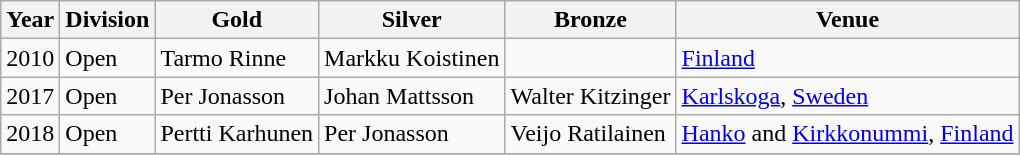<table class="wikitable sortable" style="text-align: left;">
<tr>
<th>Year</th>
<th>Division</th>
<th> Gold</th>
<th> Silver</th>
<th> Bronze</th>
<th>Venue</th>
</tr>
<tr>
<td>2010</td>
<td>Open</td>
<td> Tarmo Rinne</td>
<td> Markku Koistinen</td>
<td></td>
<td><a href='#'>Finland</a></td>
</tr>
<tr>
<td>2017</td>
<td>Open</td>
<td> Per Jonasson</td>
<td> Johan Mattsson</td>
<td> Walter Kitzinger</td>
<td><a href='#'>Karlskoga</a>, <a href='#'>Sweden</a></td>
</tr>
<tr>
<td>2018</td>
<td>Open</td>
<td> Pertti Karhunen</td>
<td> Per Jonasson</td>
<td> Veijo Ratilainen</td>
<td><a href='#'>Hanko</a> and <a href='#'>Kirkkonummi</a>, <a href='#'>Finland</a></td>
</tr>
<tr>
</tr>
</table>
